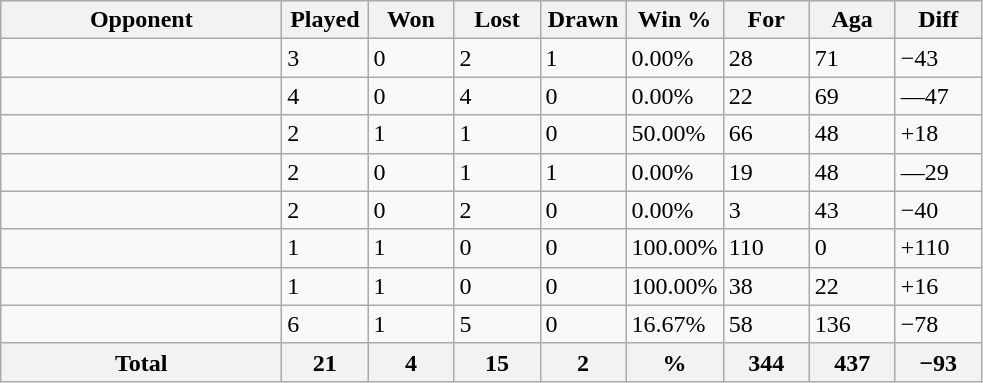<table class="wikitable sortable">
<tr>
<th style="width:180px;">Opponent</th>
<th style="width:50px;">Played</th>
<th style="width:50px;">Won</th>
<th style="width:50px;">Lost</th>
<th style="width:50px;">Drawn</th>
<th style="width:50px;">Win %</th>
<th style="width:50px;">For</th>
<th style="width:50px;">Aga</th>
<th style="width:50px;">Diff</th>
</tr>
<tr>
<td></td>
<td>3</td>
<td>0</td>
<td>2</td>
<td>1</td>
<td>0.00%</td>
<td>28</td>
<td>71</td>
<td>−43</td>
</tr>
<tr>
<td></td>
<td>4</td>
<td>0</td>
<td>4</td>
<td>0</td>
<td>0.00%</td>
<td>22</td>
<td>69</td>
<td>—47</td>
</tr>
<tr>
<td></td>
<td>2</td>
<td>1</td>
<td>1</td>
<td>0</td>
<td>50.00%</td>
<td>66</td>
<td>48</td>
<td>+18</td>
</tr>
<tr>
<td></td>
<td>2</td>
<td>0</td>
<td>1</td>
<td>1</td>
<td>0.00%</td>
<td>19</td>
<td>48</td>
<td>—29</td>
</tr>
<tr>
<td></td>
<td>2</td>
<td>0</td>
<td>2</td>
<td>0</td>
<td>0.00%</td>
<td>3</td>
<td>43</td>
<td>−40</td>
</tr>
<tr>
<td></td>
<td>1</td>
<td>1</td>
<td>0</td>
<td>0</td>
<td>100.00%</td>
<td>110</td>
<td>0</td>
<td>+110</td>
</tr>
<tr>
<td></td>
<td>1</td>
<td>1</td>
<td>0</td>
<td>0</td>
<td>100.00%</td>
<td>38</td>
<td>22</td>
<td>+16</td>
</tr>
<tr>
<td></td>
<td>6</td>
<td>1</td>
<td>5</td>
<td>0</td>
<td>16.67%</td>
<td>58</td>
<td>136</td>
<td>−78</td>
</tr>
<tr class="sortbottom">
<th>Total</th>
<th>21</th>
<th>4</th>
<th>15</th>
<th>2</th>
<th>%</th>
<th>344</th>
<th>437</th>
<th>−93</th>
</tr>
</table>
